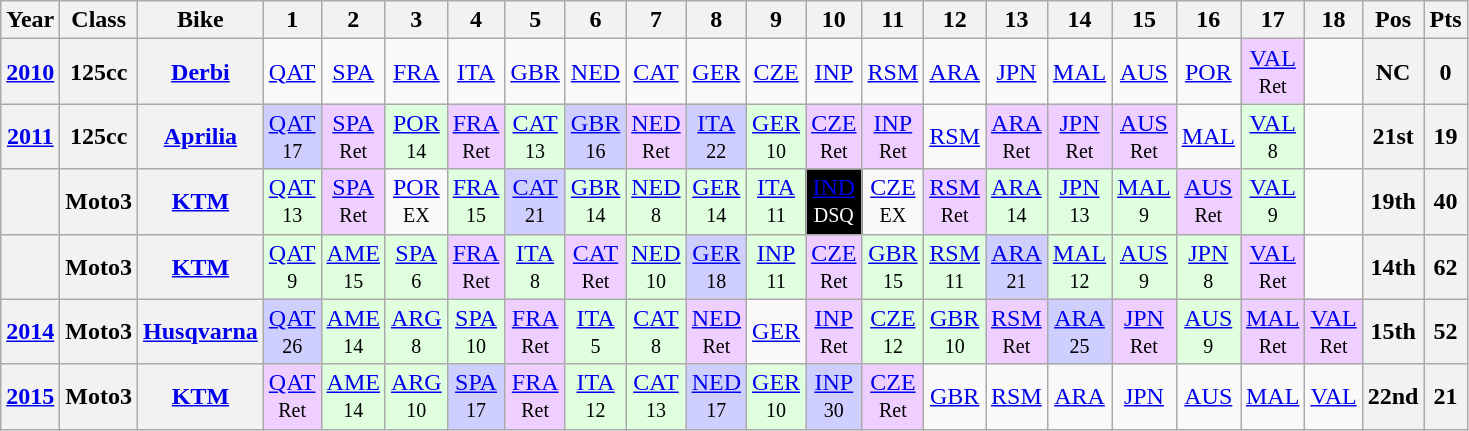<table class="wikitable" style="text-align:center">
<tr>
<th>Year</th>
<th>Class</th>
<th>Bike</th>
<th>1</th>
<th>2</th>
<th>3</th>
<th>4</th>
<th>5</th>
<th>6</th>
<th>7</th>
<th>8</th>
<th>9</th>
<th>10</th>
<th>11</th>
<th>12</th>
<th>13</th>
<th>14</th>
<th>15</th>
<th>16</th>
<th>17</th>
<th>18</th>
<th>Pos</th>
<th>Pts</th>
</tr>
<tr>
<th align="left"><a href='#'>2010</a></th>
<th align="left">125cc</th>
<th align="left"><a href='#'>Derbi</a></th>
<td><a href='#'>QAT</a></td>
<td><a href='#'>SPA</a></td>
<td><a href='#'>FRA</a></td>
<td><a href='#'>ITA</a></td>
<td><a href='#'>GBR</a></td>
<td><a href='#'>NED</a></td>
<td><a href='#'>CAT</a></td>
<td><a href='#'>GER</a></td>
<td><a href='#'>CZE</a></td>
<td><a href='#'>INP</a></td>
<td><a href='#'>RSM</a></td>
<td><a href='#'>ARA</a></td>
<td><a href='#'>JPN</a></td>
<td><a href='#'>MAL</a></td>
<td><a href='#'>AUS</a></td>
<td><a href='#'>POR</a></td>
<td style="background:#EFCFFF;"><a href='#'>VAL</a><br><small>Ret</small></td>
<td></td>
<th>NC</th>
<th>0</th>
</tr>
<tr>
<th align="left"><a href='#'>2011</a></th>
<th align="left">125cc</th>
<th align="left"><a href='#'>Aprilia</a></th>
<td style="background:#cfcfff;"><a href='#'>QAT</a><br><small>17</small></td>
<td style="background:#EFCFFF;"><a href='#'>SPA</a><br><small>Ret</small></td>
<td style="background:#dfffdf;"><a href='#'>POR</a><br><small>14</small></td>
<td style="background:#EFCFFF;"><a href='#'>FRA</a><br><small>Ret</small></td>
<td style="background:#dfffdf;"><a href='#'>CAT</a><br><small>13</small></td>
<td style="background:#cfcfff;"><a href='#'>GBR</a><br><small>16</small></td>
<td style="background:#EFCFFF;"><a href='#'>NED</a><br><small>Ret</small></td>
<td style="background:#cfcfff;"><a href='#'>ITA</a><br><small>22</small></td>
<td style="background:#dfffdf;"><a href='#'>GER</a><br><small>10</small></td>
<td style="background:#EFCFFF;"><a href='#'>CZE</a><br><small>Ret</small></td>
<td style="background:#EFCFFF;"><a href='#'>INP</a><br><small>Ret</small></td>
<td><a href='#'>RSM</a></td>
<td style="background:#EFCFFF;"><a href='#'>ARA</a><br><small>Ret</small></td>
<td style="background:#EFCFFF;"><a href='#'>JPN</a><br><small>Ret</small></td>
<td style="background:#EFCFFF;"><a href='#'>AUS</a><br><small>Ret</small></td>
<td><a href='#'>MAL</a></td>
<td style="background:#dfffdf;"><a href='#'>VAL</a><br><small>8</small></td>
<td></td>
<th>21st</th>
<th>19</th>
</tr>
<tr>
<th align="left"></th>
<th align="left">Moto3</th>
<th align="left"><a href='#'>KTM</a></th>
<td style="background:#dfffdf;"><a href='#'>QAT</a><br><small>13</small></td>
<td style="background:#EFCFFF;"><a href='#'>SPA</a><br><small>Ret</small></td>
<td><a href='#'>POR</a><br><small>EX</small></td>
<td style="background:#dfffdf;"><a href='#'>FRA</a><br><small>15</small></td>
<td style="background:#cfcfff;"><a href='#'>CAT</a><br><small>21</small></td>
<td style="background:#dfffdf;"><a href='#'>GBR</a><br><small>14</small></td>
<td style="background:#dfffdf;"><a href='#'>NED</a><br><small>8</small></td>
<td style="background:#dfffdf;"><a href='#'>GER</a><br><small>14</small></td>
<td style="background:#dfffdf;"><a href='#'>ITA</a><br><small>11</small></td>
<td style="background:black; color:white;"><a href='#'><span>IND</span></a><br><small>DSQ</small></td>
<td><a href='#'>CZE</a><br><small>EX</small></td>
<td style="background:#EFCFFF;"><a href='#'>RSM</a><br><small>Ret</small></td>
<td style="background:#dfffdf;"><a href='#'>ARA</a><br><small>14</small></td>
<td style="background:#dfffdf;"><a href='#'>JPN</a><br><small>13</small></td>
<td style="background:#dfffdf;"><a href='#'>MAL</a><br><small>9</small></td>
<td style="background:#EFCFFF;"><a href='#'>AUS</a><br><small>Ret</small></td>
<td style="background:#dfffdf;"><a href='#'>VAL</a><br><small>9</small></td>
<td></td>
<th>19th</th>
<th>40</th>
</tr>
<tr>
<th align="left"></th>
<th align="left">Moto3</th>
<th align="left"><a href='#'>KTM</a></th>
<td style="background:#dfffdf;"><a href='#'>QAT</a><br><small>9</small></td>
<td style="background:#dfffdf;"><a href='#'>AME</a><br><small>15</small></td>
<td style="background:#dfffdf;"><a href='#'>SPA</a><br><small>6</small></td>
<td style="background:#EFCFFF;"><a href='#'>FRA</a><br><small>Ret</small></td>
<td style="background:#dfffdf;"><a href='#'>ITA</a><br><small>8</small></td>
<td style="background:#EFCFFF;"><a href='#'>CAT</a><br><small>Ret</small></td>
<td style="background:#dfffdf;"><a href='#'>NED</a><br><small>10</small></td>
<td style="background:#cfcfff;"><a href='#'>GER</a><br><small>18</small></td>
<td style="background:#dfffdf;"><a href='#'>INP</a><br><small>11</small></td>
<td style="background:#EFCFFF;"><a href='#'>CZE</a><br><small>Ret</small></td>
<td style="background:#dfffdf;"><a href='#'>GBR</a><br><small>15</small></td>
<td style="background:#dfffdf;"><a href='#'>RSM</a><br><small>11</small></td>
<td style="background:#cfcfff;"><a href='#'>ARA</a><br><small>21</small></td>
<td style="background:#dfffdf;"><a href='#'>MAL</a><br><small>12</small></td>
<td style="background:#dfffdf;"><a href='#'>AUS</a><br><small>9</small></td>
<td style="background:#dfffdf;"><a href='#'>JPN</a><br><small>8</small></td>
<td style="background:#EFCFFF;"><a href='#'>VAL</a><br><small>Ret</small></td>
<td></td>
<th>14th</th>
<th>62</th>
</tr>
<tr>
<th align="left"><a href='#'>2014</a></th>
<th align="left">Moto3</th>
<th align="left"><a href='#'>Husqvarna</a></th>
<td style="background:#cfcfff;"><a href='#'>QAT</a><br><small>26</small></td>
<td style="background:#dfffdf;"><a href='#'>AME</a><br><small>14</small></td>
<td style="background:#dfffdf;"><a href='#'>ARG</a><br><small>8</small></td>
<td style="background:#dfffdf;"><a href='#'>SPA</a><br><small>10</small></td>
<td style="background:#EFCFFF;"><a href='#'>FRA</a><br><small>Ret</small></td>
<td style="background:#dfffdf;"><a href='#'>ITA</a><br><small>5</small></td>
<td style="background:#dfffdf;"><a href='#'>CAT</a><br><small>8</small></td>
<td style="background:#EFCFFF;"><a href='#'>NED</a><br><small>Ret</small></td>
<td><a href='#'>GER</a></td>
<td style="background:#EFCFFF;"><a href='#'>INP</a><br><small>Ret</small></td>
<td style="background:#dfffdf;"><a href='#'>CZE</a><br><small>12</small></td>
<td style="background:#dfffdf;"><a href='#'>GBR</a><br><small>10</small></td>
<td style="background:#EFCFFF;"><a href='#'>RSM</a><br><small>Ret</small></td>
<td style="background:#cfcfff;"><a href='#'>ARA</a><br><small>25</small></td>
<td style="background:#efcfff;"><a href='#'>JPN</a><br><small>Ret</small></td>
<td style="background:#dfffdf;"><a href='#'>AUS</a><br><small>9</small></td>
<td style="background:#efcfff;"><a href='#'>MAL</a><br><small>Ret</small></td>
<td style="background:#efcfff;"><a href='#'>VAL</a><br><small>Ret</small></td>
<th>15th</th>
<th>52</th>
</tr>
<tr>
<th align="left"><a href='#'>2015</a></th>
<th align="left">Moto3</th>
<th align="left"><a href='#'>KTM</a></th>
<td style="background:#efcfff;"><a href='#'>QAT</a><br><small>Ret</small></td>
<td style="background:#dfffdf;"><a href='#'>AME</a><br><small>14</small></td>
<td style="background:#dfffdf;"><a href='#'>ARG</a><br><small>10</small></td>
<td style="background:#cfcfff;"><a href='#'>SPA</a><br><small>17</small></td>
<td style="background:#efcfff;"><a href='#'>FRA</a><br><small>Ret</small></td>
<td style="background:#dfffdf;"><a href='#'>ITA</a><br><small>12</small></td>
<td style="background:#dfffdf;"><a href='#'>CAT</a><br><small>13</small></td>
<td style="background:#cfcfff;"><a href='#'>NED</a><br><small>17</small></td>
<td style="background:#dfffdf;"><a href='#'>GER</a><br><small>10</small></td>
<td style="background:#cfcfff;"><a href='#'>INP</a><br><small>30</small></td>
<td style="background:#efcfff;"><a href='#'>CZE</a><br><small>Ret</small></td>
<td><a href='#'>GBR</a></td>
<td><a href='#'>RSM</a></td>
<td><a href='#'>ARA</a></td>
<td><a href='#'>JPN</a></td>
<td><a href='#'>AUS</a></td>
<td><a href='#'>MAL</a></td>
<td><a href='#'>VAL</a></td>
<th>22nd</th>
<th>21</th>
</tr>
</table>
